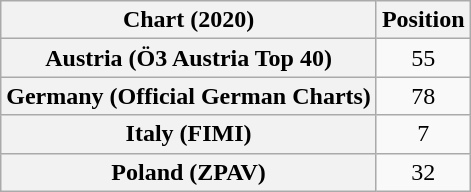<table class="wikitable sortable plainrowheaders" style="text-align:center">
<tr>
<th scope="col">Chart (2020)</th>
<th scope="col">Position</th>
</tr>
<tr>
<th scope="row">Austria (Ö3 Austria Top 40)</th>
<td>55</td>
</tr>
<tr>
<th scope="row">Germany (Official German Charts)</th>
<td>78</td>
</tr>
<tr>
<th scope="row">Italy (FIMI)</th>
<td>7</td>
</tr>
<tr>
<th scope="row">Poland (ZPAV)</th>
<td>32</td>
</tr>
</table>
